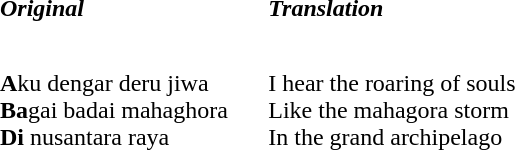<table cellpadding=6>
<tr>
<td style="width:50%;"><strong><em>Original</em></strong></td>
<td style="width:50%;"><strong><em>Translation</em></strong></td>
</tr>
<tr style="vertical-align:top; white-space:nowrap;">
<td style="width:50%;"><br><strong>A</strong>ku dengar deru jiwa<br>
<strong>Ba</strong>gai badai mahaghora<br>
<strong>Di</strong> nusantara raya</td>
<td style="width:50%;"><br>I hear the roaring of souls<br>
Like the mahagora storm<br>
In the grand archipelago</td>
</tr>
</table>
